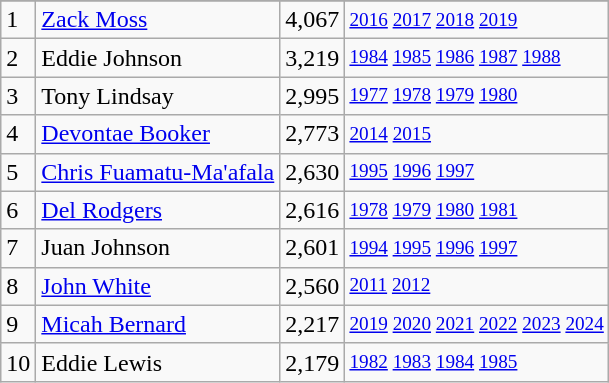<table class="wikitable">
<tr>
</tr>
<tr>
<td>1</td>
<td><a href='#'>Zack Moss</a></td>
<td>4,067</td>
<td style="font-size:80%;"><a href='#'>2016</a> <a href='#'>2017</a> <a href='#'>2018</a> <a href='#'>2019</a></td>
</tr>
<tr>
<td>2</td>
<td>Eddie Johnson</td>
<td>3,219</td>
<td style="font-size:80%;"><a href='#'>1984</a> <a href='#'>1985</a> <a href='#'>1986</a> <a href='#'>1987</a> <a href='#'>1988</a></td>
</tr>
<tr>
<td>3</td>
<td>Tony Lindsay</td>
<td>2,995</td>
<td style="font-size:80%;"><a href='#'>1977</a> <a href='#'>1978</a> <a href='#'>1979</a> <a href='#'>1980</a></td>
</tr>
<tr>
<td>4</td>
<td><a href='#'>Devontae Booker</a></td>
<td>2,773</td>
<td style="font-size:80%;"><a href='#'>2014</a> <a href='#'>2015</a></td>
</tr>
<tr>
<td>5</td>
<td><a href='#'>Chris Fuamatu-Ma'afala</a></td>
<td>2,630</td>
<td style="font-size:80%;"><a href='#'>1995</a> <a href='#'>1996</a> <a href='#'>1997</a></td>
</tr>
<tr>
<td>6</td>
<td><a href='#'>Del Rodgers</a></td>
<td>2,616</td>
<td style="font-size:80%;"><a href='#'>1978</a> <a href='#'>1979</a> <a href='#'>1980</a> <a href='#'>1981</a></td>
</tr>
<tr>
<td>7</td>
<td>Juan Johnson</td>
<td>2,601</td>
<td style="font-size:80%;"><a href='#'>1994</a> <a href='#'>1995</a> <a href='#'>1996</a> <a href='#'>1997</a></td>
</tr>
<tr>
<td>8</td>
<td><a href='#'>John White</a></td>
<td>2,560</td>
<td style="font-size:80%;"><a href='#'>2011</a> <a href='#'>2012</a></td>
</tr>
<tr>
<td>9</td>
<td><a href='#'>Micah Bernard</a></td>
<td>2,217</td>
<td style="font-size:80%;"><a href='#'>2019</a>  <a href='#'>2020</a>  <a href='#'>2021</a>  <a href='#'>2022</a>  <a href='#'>2023</a>  <a href='#'>2024</a></td>
</tr>
<tr>
<td>10</td>
<td>Eddie Lewis</td>
<td>2,179</td>
<td style="font-size:80%;"><a href='#'>1982</a> <a href='#'>1983</a> <a href='#'>1984</a> <a href='#'>1985</a></td>
</tr>
</table>
